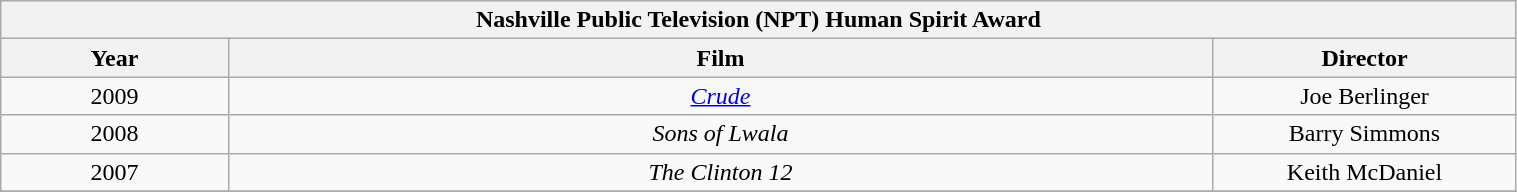<table class="wikitable" width="80%">
<tr>
<th colspan="3" align="center">Nashville Public Television (NPT) Human Spirit Award</th>
</tr>
<tr>
<th width="15%">Year</th>
<th width="65%">Film</th>
<th width="20%">Director</th>
</tr>
<tr>
<td align="center">2009</td>
<td align="center"><a href='#'><em>Crude</em></a></td>
<td align="center">Joe Berlinger</td>
</tr>
<tr>
<td align="center">2008</td>
<td align="center"><em>Sons of Lwala</em></td>
<td align="center">Barry Simmons</td>
</tr>
<tr>
<td align="center">2007</td>
<td align="center"><em>The Clinton 12</em></td>
<td align="center">Keith McDaniel</td>
</tr>
<tr>
</tr>
</table>
